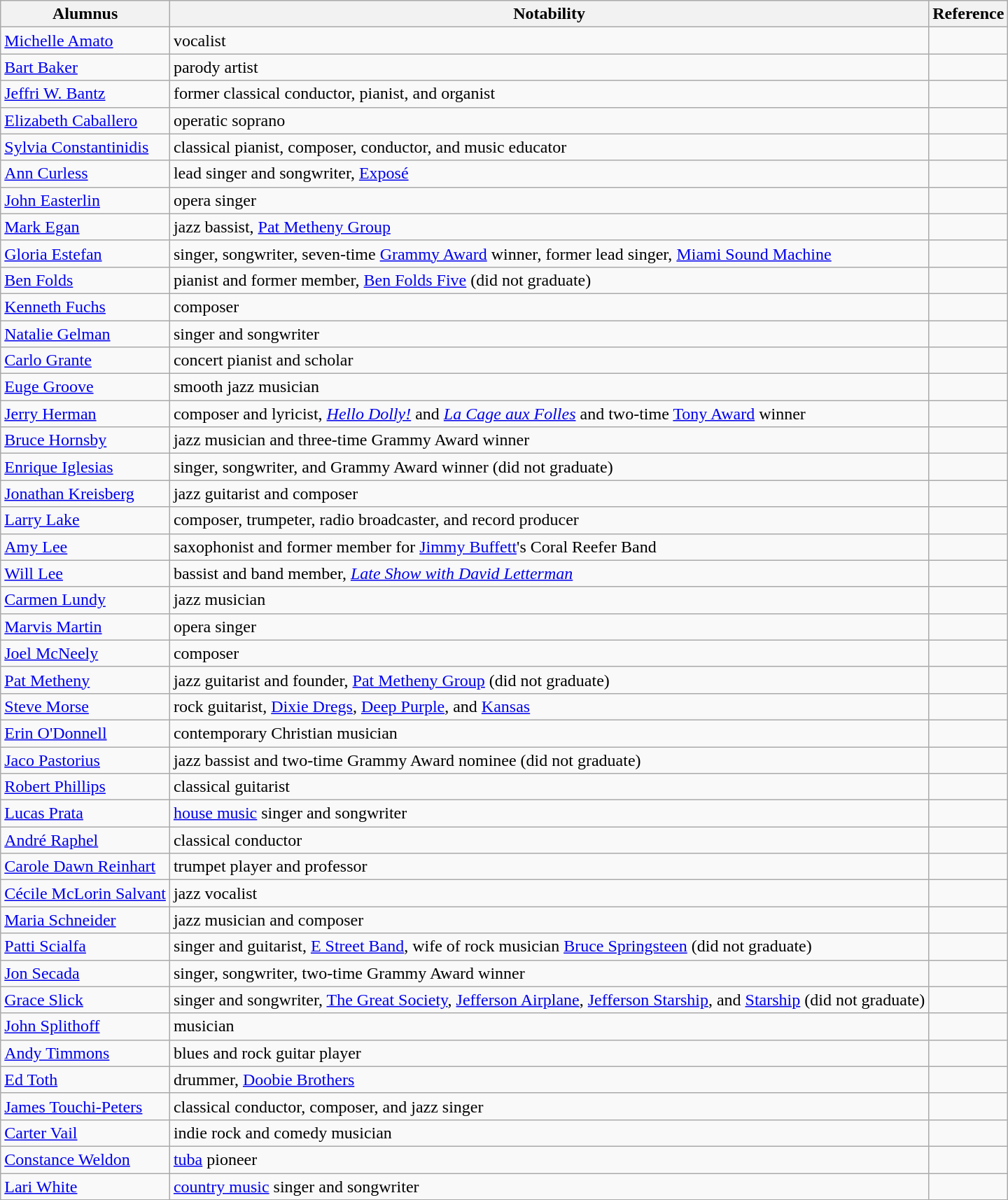<table class="wikitable">
<tr>
<th>Alumnus</th>
<th>Notability</th>
<th>Reference</th>
</tr>
<tr>
<td><a href='#'>Michelle Amato</a></td>
<td>vocalist</td>
<td></td>
</tr>
<tr>
<td><a href='#'>Bart Baker</a></td>
<td>parody artist</td>
<td></td>
</tr>
<tr>
<td><a href='#'>Jeffri W. Bantz</a></td>
<td>former classical conductor, pianist, and organist</td>
<td></td>
</tr>
<tr>
<td><a href='#'>Elizabeth Caballero</a></td>
<td>operatic soprano</td>
<td></td>
</tr>
<tr>
<td><a href='#'>Sylvia Constantinidis</a></td>
<td>classical pianist, composer, conductor, and music educator</td>
<td></td>
</tr>
<tr>
<td><a href='#'>Ann Curless</a></td>
<td>lead singer and songwriter, <a href='#'>Exposé</a></td>
<td></td>
</tr>
<tr>
<td><a href='#'>John Easterlin</a></td>
<td>opera singer</td>
<td></td>
</tr>
<tr>
<td><a href='#'>Mark Egan</a></td>
<td>jazz bassist, <a href='#'>Pat Metheny Group</a></td>
<td></td>
</tr>
<tr>
<td><a href='#'>Gloria Estefan</a></td>
<td>singer, songwriter, seven-time <a href='#'>Grammy Award</a> winner, former lead singer, <a href='#'>Miami Sound Machine</a></td>
<td></td>
</tr>
<tr>
<td><a href='#'>Ben Folds</a></td>
<td>pianist and former member, <a href='#'>Ben Folds Five</a> (did not graduate)</td>
<td></td>
</tr>
<tr>
<td><a href='#'>Kenneth Fuchs</a></td>
<td>composer</td>
<td></td>
</tr>
<tr>
<td><a href='#'>Natalie Gelman</a></td>
<td>singer and songwriter</td>
<td></td>
</tr>
<tr>
<td><a href='#'>Carlo Grante</a></td>
<td>concert pianist and scholar</td>
<td></td>
</tr>
<tr>
<td><a href='#'>Euge Groove</a></td>
<td>smooth jazz musician</td>
<td></td>
</tr>
<tr>
<td><a href='#'>Jerry Herman</a></td>
<td>composer and lyricist, <em><a href='#'>Hello Dolly!</a></em> and <em><a href='#'>La Cage aux Folles</a></em> and two-time <a href='#'>Tony Award</a> winner</td>
<td></td>
</tr>
<tr>
<td><a href='#'>Bruce Hornsby</a></td>
<td>jazz musician and three-time Grammy Award winner</td>
<td></td>
</tr>
<tr>
<td><a href='#'>Enrique Iglesias</a></td>
<td>singer, songwriter, and Grammy Award winner (did not graduate)</td>
<td></td>
</tr>
<tr>
<td><a href='#'>Jonathan Kreisberg</a></td>
<td>jazz guitarist and composer</td>
<td></td>
</tr>
<tr>
<td><a href='#'>Larry Lake</a></td>
<td>composer, trumpeter, radio broadcaster, and record producer</td>
<td></td>
</tr>
<tr>
<td><a href='#'>Amy Lee</a></td>
<td>saxophonist and former member for <a href='#'>Jimmy Buffett</a>'s Coral Reefer Band</td>
<td></td>
</tr>
<tr>
<td><a href='#'>Will Lee</a></td>
<td>bassist and band member, <em><a href='#'>Late Show with David Letterman</a></em></td>
<td></td>
</tr>
<tr>
<td><a href='#'>Carmen Lundy</a></td>
<td>jazz musician</td>
<td></td>
</tr>
<tr>
<td><a href='#'>Marvis Martin</a></td>
<td>opera singer</td>
<td></td>
</tr>
<tr>
<td><a href='#'>Joel McNeely</a></td>
<td>composer</td>
<td></td>
</tr>
<tr>
<td><a href='#'>Pat Metheny</a></td>
<td>jazz guitarist and founder, <a href='#'>Pat Metheny Group</a> (did not graduate)</td>
<td></td>
</tr>
<tr>
<td><a href='#'>Steve Morse</a></td>
<td>rock guitarist, <a href='#'>Dixie Dregs</a>, <a href='#'>Deep Purple</a>, and <a href='#'>Kansas</a></td>
<td></td>
</tr>
<tr>
<td><a href='#'>Erin O'Donnell</a></td>
<td>contemporary Christian musician</td>
<td></td>
</tr>
<tr>
<td><a href='#'>Jaco Pastorius</a></td>
<td>jazz bassist and two-time Grammy Award nominee (did not graduate)</td>
<td></td>
</tr>
<tr>
<td><a href='#'>Robert Phillips</a></td>
<td>classical guitarist</td>
<td></td>
</tr>
<tr>
<td><a href='#'>Lucas Prata</a></td>
<td><a href='#'>house music</a> singer and songwriter</td>
<td></td>
</tr>
<tr>
<td><a href='#'>André Raphel</a></td>
<td>classical conductor</td>
<td></td>
</tr>
<tr>
<td><a href='#'>Carole Dawn Reinhart</a></td>
<td>trumpet player and professor</td>
<td></td>
</tr>
<tr>
<td><a href='#'>Cécile McLorin Salvant</a></td>
<td>jazz vocalist</td>
<td></td>
</tr>
<tr>
<td><a href='#'>Maria Schneider</a></td>
<td>jazz musician and composer</td>
<td></td>
</tr>
<tr>
<td><a href='#'>Patti Scialfa</a></td>
<td>singer and guitarist, <a href='#'>E Street Band</a>, wife of rock musician <a href='#'>Bruce Springsteen</a> (did not graduate)</td>
<td></td>
</tr>
<tr>
<td><a href='#'>Jon Secada</a></td>
<td>singer, songwriter, two-time Grammy Award winner</td>
<td></td>
</tr>
<tr>
<td><a href='#'>Grace Slick</a></td>
<td>singer and songwriter, <a href='#'>The Great Society</a>, <a href='#'>Jefferson Airplane</a>, <a href='#'>Jefferson Starship</a>, and <a href='#'>Starship</a> (did not graduate)</td>
</tr>
<tr>
<td><a href='#'>John Splithoff</a></td>
<td>musician</td>
<td></td>
</tr>
<tr>
<td><a href='#'>Andy Timmons</a></td>
<td>blues and rock guitar player</td>
</tr>
<tr>
<td><a href='#'>Ed Toth</a></td>
<td>drummer, <a href='#'>Doobie Brothers</a></td>
<td></td>
</tr>
<tr>
<td><a href='#'>James Touchi-Peters</a></td>
<td>classical conductor, composer, and jazz singer</td>
<td></td>
</tr>
<tr>
<td><a href='#'>Carter Vail</a></td>
<td>indie rock and comedy musician</td>
<td></td>
</tr>
<tr>
<td><a href='#'>Constance Weldon</a></td>
<td><a href='#'>tuba</a> pioneer</td>
<td></td>
</tr>
<tr>
<td><a href='#'>Lari White</a></td>
<td><a href='#'>country music</a> singer and songwriter</td>
<td></td>
</tr>
</table>
